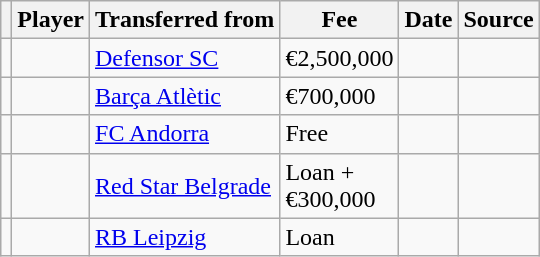<table class="wikitable plainrowheaders sortable">
<tr>
<th></th>
<th scope="col">Player</th>
<th>Transferred from</th>
<th style="width: 65px;">Fee</th>
<th scope="col">Date</th>
<th scope="col">Source</th>
</tr>
<tr>
<td align="center"></td>
<td></td>
<td> <a href='#'>Defensor SC</a></td>
<td>€2,500,000</td>
<td></td>
<td></td>
</tr>
<tr>
<td align="center"></td>
<td></td>
<td> <a href='#'>Barça Atlètic</a></td>
<td>€700,000</td>
<td></td>
<td></td>
</tr>
<tr>
<td align="center"></td>
<td></td>
<td> <a href='#'>FC Andorra</a></td>
<td>Free</td>
<td></td>
<td></td>
</tr>
<tr>
<td align="center"></td>
<td></td>
<td> <a href='#'>Red Star Belgrade</a></td>
<td>Loan + €300,000</td>
<td></td>
<td></td>
</tr>
<tr>
<td align="center"></td>
<td></td>
<td> <a href='#'>RB Leipzig</a></td>
<td>Loan</td>
<td></td>
<td></td>
</tr>
</table>
